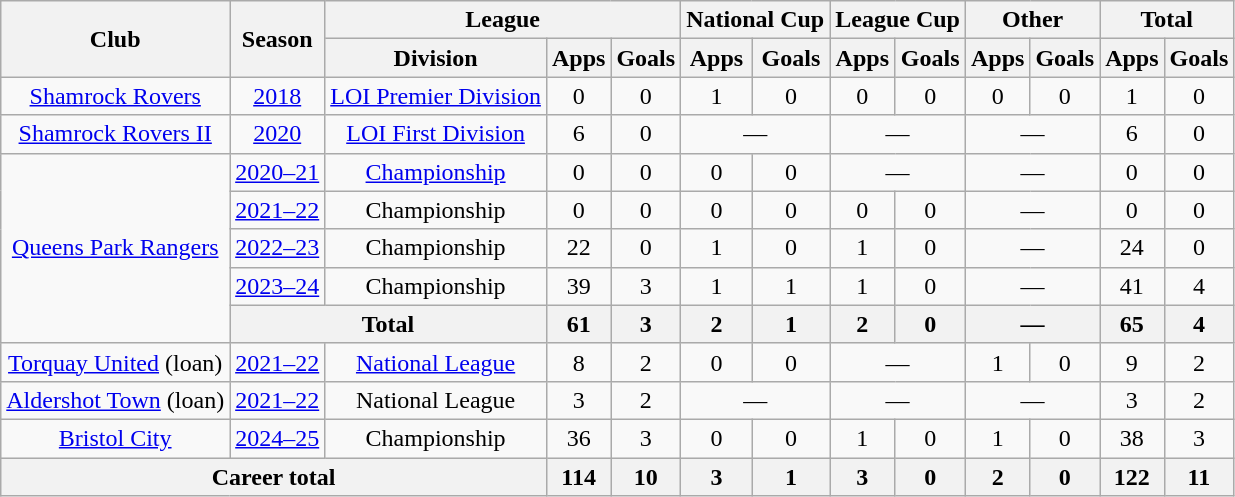<table class="wikitable" style="text-align:center">
<tr>
<th rowspan="2">Club</th>
<th rowspan="2">Season</th>
<th colspan="3">League</th>
<th colspan="2">National Cup</th>
<th colspan="2">League Cup</th>
<th colspan="2">Other</th>
<th colspan="2">Total</th>
</tr>
<tr>
<th>Division</th>
<th>Apps</th>
<th>Goals</th>
<th>Apps</th>
<th>Goals</th>
<th>Apps</th>
<th>Goals</th>
<th>Apps</th>
<th>Goals</th>
<th>Apps</th>
<th>Goals</th>
</tr>
<tr>
<td><a href='#'>Shamrock Rovers</a></td>
<td><a href='#'>2018</a></td>
<td><a href='#'>LOI Premier Division</a></td>
<td>0</td>
<td>0</td>
<td>1</td>
<td>0</td>
<td>0</td>
<td>0</td>
<td>0</td>
<td>0</td>
<td>1</td>
<td>0</td>
</tr>
<tr>
<td><a href='#'>Shamrock Rovers II</a></td>
<td><a href='#'>2020</a></td>
<td><a href='#'>LOI First Division</a></td>
<td>6</td>
<td>0</td>
<td colspan="2">—</td>
<td colspan="2">—</td>
<td colspan="2">—</td>
<td>6</td>
<td>0</td>
</tr>
<tr>
<td rowspan="5"><a href='#'>Queens Park Rangers</a></td>
<td><a href='#'>2020–21</a></td>
<td><a href='#'>Championship</a></td>
<td>0</td>
<td>0</td>
<td>0</td>
<td>0</td>
<td colspan="2">—</td>
<td colspan="2">—</td>
<td>0</td>
<td>0</td>
</tr>
<tr>
<td><a href='#'>2021–22</a></td>
<td>Championship</td>
<td>0</td>
<td>0</td>
<td>0</td>
<td>0</td>
<td>0</td>
<td>0</td>
<td colspan="2">—</td>
<td>0</td>
<td>0</td>
</tr>
<tr>
<td><a href='#'>2022–23</a></td>
<td>Championship</td>
<td>22</td>
<td>0</td>
<td>1</td>
<td>0</td>
<td>1</td>
<td>0</td>
<td colspan="2">—</td>
<td>24</td>
<td>0</td>
</tr>
<tr>
<td><a href='#'>2023–24</a></td>
<td>Championship</td>
<td>39</td>
<td>3</td>
<td>1</td>
<td>1</td>
<td>1</td>
<td>0</td>
<td colspan="2">—</td>
<td>41</td>
<td>4</td>
</tr>
<tr>
<th colspan="2">Total</th>
<th>61</th>
<th>3</th>
<th>2</th>
<th>1</th>
<th>2</th>
<th>0</th>
<th colspan="2">—</th>
<th>65</th>
<th>4</th>
</tr>
<tr>
<td><a href='#'>Torquay United</a> (loan)</td>
<td><a href='#'>2021–22</a></td>
<td><a href='#'>National League</a></td>
<td>8</td>
<td>2</td>
<td>0</td>
<td>0</td>
<td colspan="2">—</td>
<td>1</td>
<td>0</td>
<td>9</td>
<td>2</td>
</tr>
<tr>
<td><a href='#'>Aldershot Town</a> (loan)</td>
<td><a href='#'>2021–22</a></td>
<td>National League</td>
<td>3</td>
<td>2</td>
<td colspan="2">—</td>
<td colspan="2">—</td>
<td colspan="2">—</td>
<td>3</td>
<td>2</td>
</tr>
<tr>
<td><a href='#'>Bristol City</a></td>
<td><a href='#'>2024–25</a></td>
<td>Championship</td>
<td>36</td>
<td>3</td>
<td>0</td>
<td>0</td>
<td>1</td>
<td>0</td>
<td>1</td>
<td>0</td>
<td>38</td>
<td>3</td>
</tr>
<tr>
<th colspan="3">Career total</th>
<th>114</th>
<th>10</th>
<th>3</th>
<th>1</th>
<th>3</th>
<th>0</th>
<th>2</th>
<th>0</th>
<th>122</th>
<th>11</th>
</tr>
</table>
